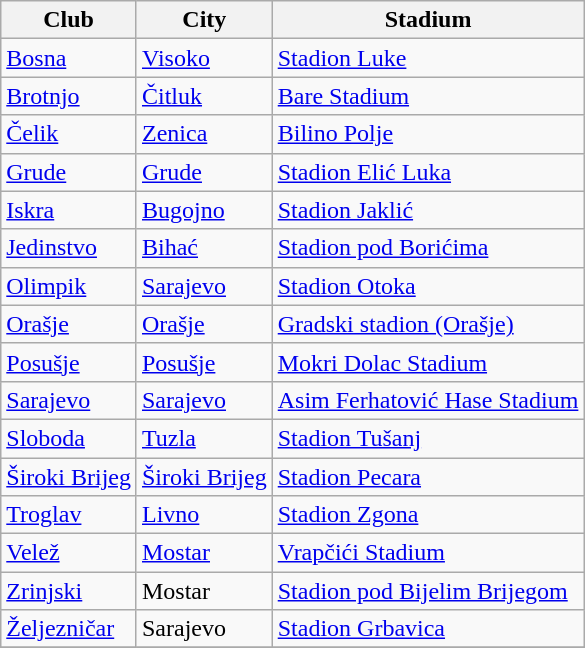<table class="wikitable sortable">
<tr>
<th>Club</th>
<th>City</th>
<th>Stadium</th>
</tr>
<tr>
<td><a href='#'>Bosna</a></td>
<td><a href='#'>Visoko</a></td>
<td><a href='#'>Stadion Luke</a></td>
</tr>
<tr>
<td><a href='#'>Brotnjo</a></td>
<td><a href='#'>Čitluk</a></td>
<td><a href='#'>Bare Stadium</a></td>
</tr>
<tr>
<td><a href='#'>Čelik</a></td>
<td><a href='#'>Zenica</a></td>
<td><a href='#'>Bilino Polje</a></td>
</tr>
<tr>
<td><a href='#'>Grude</a></td>
<td><a href='#'>Grude</a></td>
<td><a href='#'>Stadion Elić Luka</a></td>
</tr>
<tr>
<td><a href='#'>Iskra</a></td>
<td><a href='#'>Bugojno</a></td>
<td><a href='#'>Stadion Jaklić</a></td>
</tr>
<tr>
<td><a href='#'>Jedinstvo</a></td>
<td><a href='#'>Bihać</a></td>
<td><a href='#'>Stadion pod Borićima</a></td>
</tr>
<tr>
<td><a href='#'>Olimpik</a></td>
<td><a href='#'>Sarajevo</a></td>
<td><a href='#'>Stadion Otoka</a></td>
</tr>
<tr>
<td><a href='#'>Orašje</a></td>
<td><a href='#'>Orašje</a></td>
<td><a href='#'>Gradski stadion (Orašje)</a></td>
</tr>
<tr>
<td><a href='#'>Posušje</a></td>
<td><a href='#'>Posušje</a></td>
<td><a href='#'>Mokri Dolac Stadium</a></td>
</tr>
<tr>
<td><a href='#'>Sarajevo</a></td>
<td><a href='#'>Sarajevo</a></td>
<td><a href='#'>Asim Ferhatović Hase Stadium</a></td>
</tr>
<tr>
<td><a href='#'>Sloboda</a></td>
<td><a href='#'>Tuzla</a></td>
<td><a href='#'>Stadion Tušanj</a></td>
</tr>
<tr>
<td><a href='#'>Široki Brijeg</a></td>
<td><a href='#'>Široki Brijeg</a></td>
<td><a href='#'>Stadion Pecara</a></td>
</tr>
<tr>
<td><a href='#'>Troglav</a></td>
<td><a href='#'>Livno</a></td>
<td><a href='#'>Stadion Zgona</a></td>
</tr>
<tr>
<td><a href='#'>Velež</a></td>
<td><a href='#'>Mostar</a></td>
<td><a href='#'>Vrapčići Stadium</a></td>
</tr>
<tr>
<td><a href='#'>Zrinjski</a></td>
<td>Mostar</td>
<td><a href='#'>Stadion pod Bijelim Brijegom</a></td>
</tr>
<tr>
<td><a href='#'>Željezničar</a></td>
<td>Sarajevo</td>
<td><a href='#'>Stadion Grbavica</a></td>
</tr>
<tr>
</tr>
</table>
